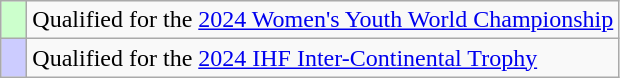<table class="wikitable" style="text-align: left;">
<tr>
<td width=10px bgcolor=#ccffcc></td>
<td>Qualified for the <a href='#'>2024 Women's Youth World Championship</a></td>
</tr>
<tr>
<td width=10px bgcolor=#ccccff></td>
<td>Qualified for the <a href='#'>2024 IHF Inter-Continental Trophy</a></td>
</tr>
</table>
